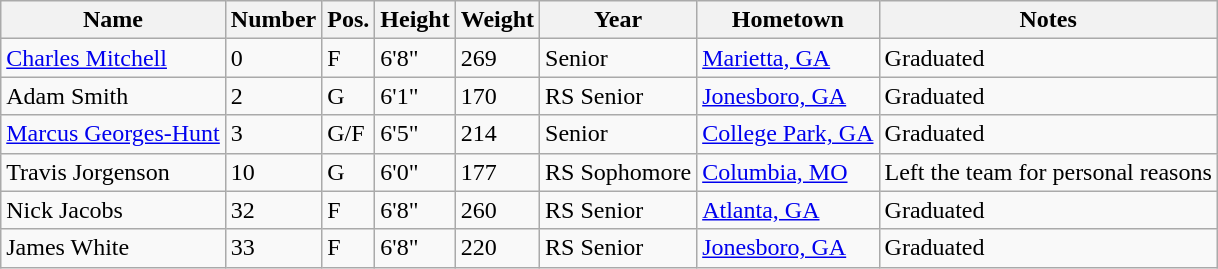<table class="wikitable sortable" border="1">
<tr>
<th>Name</th>
<th>Number</th>
<th>Pos.</th>
<th>Height</th>
<th>Weight</th>
<th>Year</th>
<th>Hometown</th>
<th class="unsortable">Notes</th>
</tr>
<tr>
<td><a href='#'>Charles Mitchell</a></td>
<td>0</td>
<td>F</td>
<td>6'8"</td>
<td>269</td>
<td>Senior</td>
<td><a href='#'>Marietta, GA</a></td>
<td>Graduated</td>
</tr>
<tr>
<td>Adam Smith</td>
<td>2</td>
<td>G</td>
<td>6'1"</td>
<td>170</td>
<td>RS Senior</td>
<td><a href='#'>Jonesboro, GA</a></td>
<td>Graduated</td>
</tr>
<tr>
<td><a href='#'>Marcus Georges-Hunt</a></td>
<td>3</td>
<td>G/F</td>
<td>6'5"</td>
<td>214</td>
<td>Senior</td>
<td><a href='#'>College Park, GA</a></td>
<td>Graduated</td>
</tr>
<tr>
<td>Travis Jorgenson</td>
<td>10</td>
<td>G</td>
<td>6'0"</td>
<td>177</td>
<td>RS Sophomore</td>
<td><a href='#'>Columbia, MO</a></td>
<td>Left the team for personal reasons</td>
</tr>
<tr>
<td>Nick Jacobs</td>
<td>32</td>
<td>F</td>
<td>6'8"</td>
<td>260</td>
<td>RS Senior</td>
<td><a href='#'>Atlanta, GA</a></td>
<td>Graduated</td>
</tr>
<tr>
<td>James White</td>
<td>33</td>
<td>F</td>
<td>6'8"</td>
<td>220</td>
<td>RS Senior</td>
<td><a href='#'>Jonesboro, GA</a></td>
<td>Graduated</td>
</tr>
</table>
